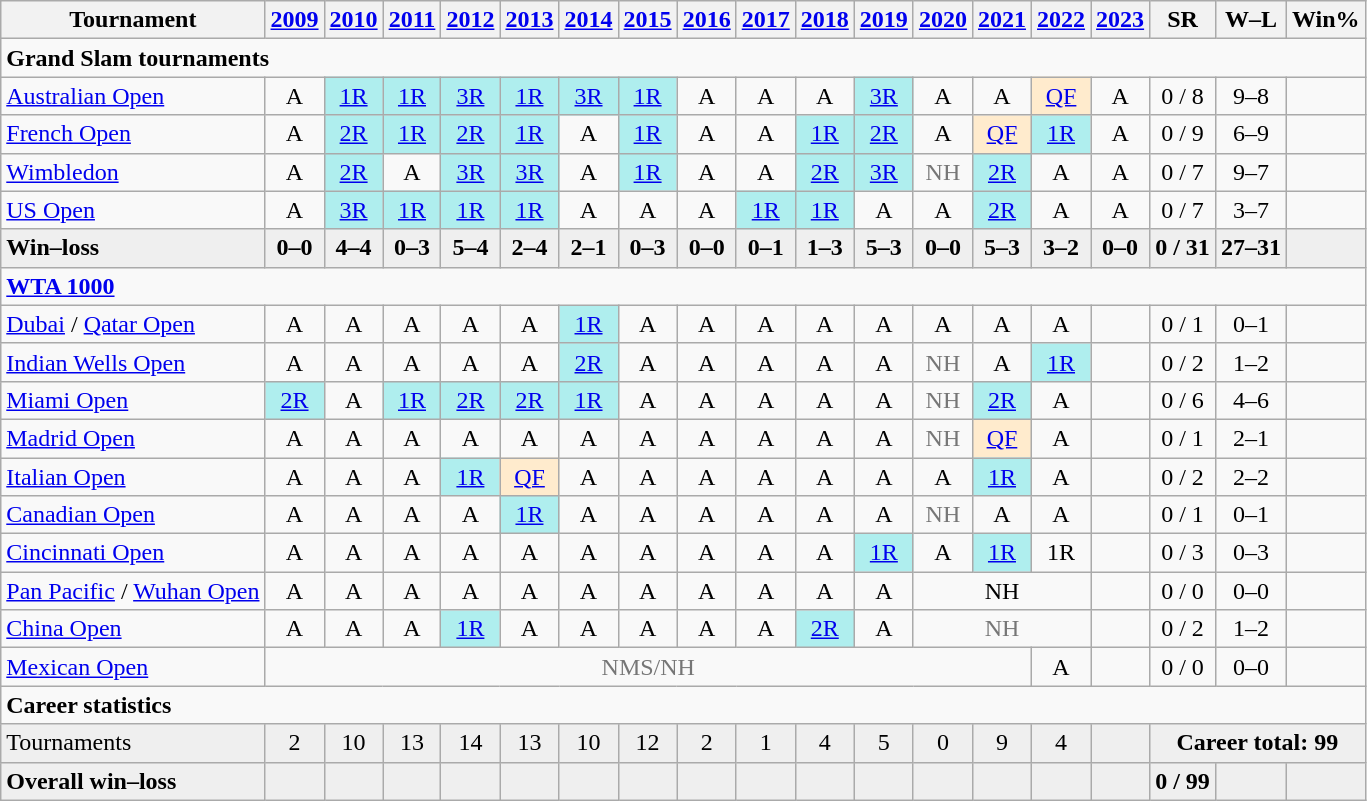<table class="wikitable" style="text-align:center;">
<tr>
<th>Tournament</th>
<th><a href='#'>2009</a></th>
<th><a href='#'>2010</a></th>
<th><a href='#'>2011</a></th>
<th><a href='#'>2012</a></th>
<th><a href='#'>2013</a></th>
<th><a href='#'>2014</a></th>
<th><a href='#'>2015</a></th>
<th><a href='#'>2016</a></th>
<th><a href='#'>2017</a></th>
<th><a href='#'>2018</a></th>
<th><a href='#'>2019</a></th>
<th><a href='#'>2020</a></th>
<th><a href='#'>2021</a></th>
<th><a href='#'>2022</a></th>
<th><a href='#'>2023</a></th>
<th>SR</th>
<th>W–L</th>
<th>Win%</th>
</tr>
<tr>
<td colspan="19" align="left"><strong>Grand Slam tournaments</strong></td>
</tr>
<tr>
<td align="left"><a href='#'>Australian Open</a></td>
<td>A</td>
<td bgcolor="afeeee"><a href='#'>1R</a></td>
<td bgcolor="afeeee"><a href='#'>1R</a></td>
<td bgcolor="afeeee"><a href='#'>3R</a></td>
<td bgcolor="afeeee"><a href='#'>1R</a></td>
<td bgcolor="afeeee"><a href='#'>3R</a></td>
<td bgcolor="afeeee"><a href='#'>1R</a></td>
<td>A</td>
<td>A</td>
<td>A</td>
<td bgcolor="afeeee"><a href='#'>3R</a></td>
<td>A</td>
<td>A</td>
<td bgcolor="ffebcd"><a href='#'>QF</a></td>
<td>A</td>
<td>0 / 8</td>
<td>9–8</td>
<td></td>
</tr>
<tr>
<td align="left"><a href='#'>French Open</a></td>
<td>A</td>
<td bgcolor="afeeee"><a href='#'>2R</a></td>
<td bgcolor="afeeee"><a href='#'>1R</a></td>
<td bgcolor="afeeee"><a href='#'>2R</a></td>
<td bgcolor="afeeee"><a href='#'>1R</a></td>
<td>A</td>
<td bgcolor="afeeee"><a href='#'>1R</a></td>
<td>A</td>
<td>A</td>
<td bgcolor="afeeee"><a href='#'>1R</a></td>
<td bgcolor="afeeee"><a href='#'>2R</a></td>
<td>A</td>
<td style=background:#ffebcd><a href='#'>QF</a></td>
<td bgcolor="afeeee"><a href='#'>1R</a></td>
<td>A</td>
<td>0 / 9</td>
<td>6–9</td>
<td></td>
</tr>
<tr>
<td align="left"><a href='#'>Wimbledon</a></td>
<td>A</td>
<td bgcolor="afeeee"><a href='#'>2R</a></td>
<td>A</td>
<td bgcolor="afeeee"><a href='#'>3R</a></td>
<td bgcolor="afeeee"><a href='#'>3R</a></td>
<td>A</td>
<td bgcolor="afeeee"><a href='#'>1R</a></td>
<td>A</td>
<td>A</td>
<td bgcolor="afeeee"><a href='#'>2R</a></td>
<td bgcolor="afeeee"><a href='#'>3R</a></td>
<td style="color:#767676;">NH</td>
<td bgcolor="afeeee"><a href='#'>2R</a></td>
<td>A</td>
<td>A</td>
<td>0 / 7</td>
<td>9–7</td>
<td></td>
</tr>
<tr>
<td align="left"><a href='#'>US Open</a></td>
<td>A</td>
<td bgcolor="afeeee"><a href='#'>3R</a></td>
<td bgcolor="afeeee"><a href='#'>1R</a></td>
<td bgcolor="afeeee"><a href='#'>1R</a></td>
<td bgcolor="afeeee"><a href='#'>1R</a></td>
<td>A</td>
<td>A</td>
<td>A</td>
<td bgcolor="afeeee"><a href='#'>1R</a></td>
<td bgcolor="afeeee"><a href='#'>1R</a></td>
<td>A</td>
<td>A</td>
<td bgcolor="afeeee"><a href='#'>2R</a></td>
<td>A</td>
<td>A</td>
<td>0 / 7</td>
<td>3–7</td>
<td></td>
</tr>
<tr style="background:#efefef;font-weight:bold;">
<td style="text-align:left">Win–loss</td>
<td>0–0</td>
<td>4–4</td>
<td>0–3</td>
<td>5–4</td>
<td>2–4</td>
<td>2–1</td>
<td>0–3</td>
<td>0–0</td>
<td>0–1</td>
<td>1–3</td>
<td>5–3</td>
<td>0–0</td>
<td>5–3</td>
<td>3–2</td>
<td>0–0</td>
<td>0 / 31</td>
<td>27–31</td>
<td></td>
</tr>
<tr>
<td colspan="19" align="left"><strong><a href='#'>WTA 1000</a></strong></td>
</tr>
<tr>
<td align=left><a href='#'>Dubai</a> / <a href='#'>Qatar Open</a></td>
<td>A</td>
<td>A</td>
<td>A</td>
<td>A</td>
<td>A</td>
<td bgcolor=afeeee><a href='#'>1R</a></td>
<td>A</td>
<td>A</td>
<td>A</td>
<td>A</td>
<td>A</td>
<td>A</td>
<td>A</td>
<td>A</td>
<td></td>
<td>0 / 1</td>
<td>0–1</td>
<td></td>
</tr>
<tr>
<td align=left><a href='#'>Indian Wells Open</a></td>
<td>A</td>
<td>A</td>
<td>A</td>
<td>A</td>
<td>A</td>
<td bgcolor=afeeee><a href='#'>2R</a></td>
<td>A</td>
<td>A</td>
<td>A</td>
<td>A</td>
<td>A</td>
<td style=color:#767676;>NH</td>
<td>A</td>
<td bgcolor=afeeee><a href='#'>1R</a></td>
<td></td>
<td>0 / 2</td>
<td>1–2</td>
<td></td>
</tr>
<tr>
<td align=left><a href='#'>Miami Open</a></td>
<td bgcolor=afeeee><a href='#'>2R</a></td>
<td>A</td>
<td bgcolor=afeeee><a href='#'>1R</a></td>
<td bgcolor=afeeee><a href='#'>2R</a></td>
<td bgcolor=afeeee><a href='#'>2R</a></td>
<td bgcolor=afeeee><a href='#'>1R</a></td>
<td>A</td>
<td>A</td>
<td>A</td>
<td>A</td>
<td>A</td>
<td style=color:#767676;>NH</td>
<td bgcolor=afeeee><a href='#'>2R</a></td>
<td>A</td>
<td></td>
<td>0 / 6</td>
<td>4–6</td>
<td></td>
</tr>
<tr>
<td align=left><a href='#'>Madrid Open</a></td>
<td>A</td>
<td>A</td>
<td>A</td>
<td>A</td>
<td>A</td>
<td>A</td>
<td>A</td>
<td>A</td>
<td>A</td>
<td>A</td>
<td>A</td>
<td style=color:#767676;>NH</td>
<td bgcolor=ffebcd><a href='#'>QF</a></td>
<td>A</td>
<td></td>
<td>0 / 1</td>
<td>2–1</td>
<td></td>
</tr>
<tr>
<td align=left><a href='#'>Italian Open</a></td>
<td>A</td>
<td>A</td>
<td>A</td>
<td bgcolor=afeeee><a href='#'>1R</a></td>
<td bgcolor=ffebcd><a href='#'>QF</a></td>
<td>A</td>
<td>A</td>
<td>A</td>
<td>A</td>
<td>A</td>
<td>A</td>
<td>A</td>
<td bgcolor=afeeee><a href='#'>1R</a></td>
<td>A</td>
<td></td>
<td>0 / 2</td>
<td>2–2</td>
<td></td>
</tr>
<tr>
<td align=left><a href='#'>Canadian Open</a></td>
<td>A</td>
<td>A</td>
<td>A</td>
<td>A</td>
<td bgcolor=afeeee><a href='#'>1R</a></td>
<td>A</td>
<td>A</td>
<td>A</td>
<td>A</td>
<td>A</td>
<td>A</td>
<td style=color:#767676;>NH</td>
<td>A</td>
<td>A</td>
<td></td>
<td>0 / 1</td>
<td>0–1</td>
<td></td>
</tr>
<tr>
<td align=left><a href='#'>Cincinnati Open</a></td>
<td>A</td>
<td>A</td>
<td>A</td>
<td>A</td>
<td>A</td>
<td>A</td>
<td>A</td>
<td>A</td>
<td>A</td>
<td>A</td>
<td bgcolor=afeeee><a href='#'>1R</a></td>
<td>A</td>
<td bgcolor=afeeee><a href='#'>1R</a></td>
<td>1R</td>
<td></td>
<td>0 / 3</td>
<td>0–3</td>
<td></td>
</tr>
<tr>
<td><a href='#'>Pan Pacific</a> / <a href='#'>Wuhan Open</a></td>
<td>A</td>
<td>A</td>
<td>A</td>
<td>A</td>
<td>A</td>
<td>A</td>
<td>A</td>
<td>A</td>
<td>A</td>
<td>A</td>
<td>A</td>
<td colspan="3">NH</td>
<td></td>
<td>0 / 0</td>
<td>0–0</td>
<td></td>
</tr>
<tr>
<td align="left"><a href='#'>China Open</a></td>
<td>A</td>
<td>A</td>
<td>A</td>
<td bgcolor="afeeee"><a href='#'>1R</a></td>
<td>A</td>
<td>A</td>
<td>A</td>
<td>A</td>
<td>A</td>
<td bgcolor="afeeee"><a href='#'>2R</a></td>
<td>A</td>
<td colspan="3" style="color:#767676">NH</td>
<td></td>
<td>0 / 2</td>
<td>1–2</td>
<td></td>
</tr>
<tr>
<td align=left><a href='#'>Mexican Open</a></td>
<td colspan="13" style="color:#767676">NMS/NH</td>
<td>A</td>
<td></td>
<td>0 / 0</td>
<td>0–0</td>
<td></td>
</tr>
<tr>
<td colspan="19" align="left"><strong>Career statistics</strong></td>
</tr>
<tr bgcolor=efefef>
<td align=left>Tournaments</td>
<td>2</td>
<td>10</td>
<td>13</td>
<td>14</td>
<td>13</td>
<td>10</td>
<td>12</td>
<td>2</td>
<td>1</td>
<td>4</td>
<td>5</td>
<td>0</td>
<td>9</td>
<td>4</td>
<td></td>
<td colspan="3"><strong>Career total: 99</strong></td>
</tr>
<tr style=background:#efefef;font-weight:bold>
<td align=left>Overall win–loss</td>
<td></td>
<td></td>
<td></td>
<td></td>
<td></td>
<td></td>
<td></td>
<td></td>
<td></td>
<td></td>
<td></td>
<td></td>
<td></td>
<td></td>
<td></td>
<td>0 / 99</td>
<td></td>
<td></td>
</tr>
</table>
